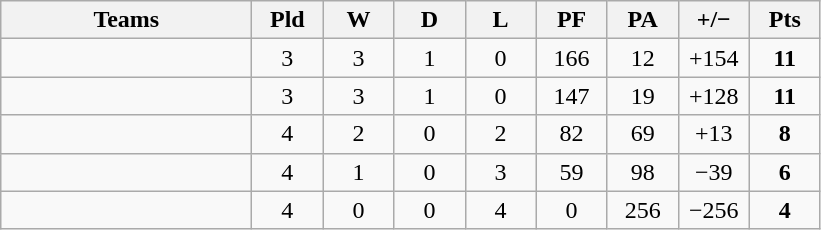<table class="wikitable" style="text-align: center;">
<tr>
<th width="160">Teams</th>
<th width="40">Pld</th>
<th width="40">W</th>
<th width="40">D</th>
<th width="40">L</th>
<th width="40">PF</th>
<th width="40">PA</th>
<th width="40">+/−</th>
<th width="40">Pts</th>
</tr>
<tr>
<td align=left></td>
<td>3</td>
<td>3</td>
<td>1</td>
<td>0</td>
<td>166</td>
<td>12</td>
<td>+154</td>
<td><strong>11</strong></td>
</tr>
<tr>
<td align=left></td>
<td>3</td>
<td>3</td>
<td>1</td>
<td>0</td>
<td>147</td>
<td>19</td>
<td>+128</td>
<td><strong>11</strong></td>
</tr>
<tr>
<td align=left></td>
<td>4</td>
<td>2</td>
<td>0</td>
<td>2</td>
<td>82</td>
<td>69</td>
<td>+13</td>
<td><strong>8</strong></td>
</tr>
<tr>
<td align=left></td>
<td>4</td>
<td>1</td>
<td>0</td>
<td>3</td>
<td>59</td>
<td>98</td>
<td>−39</td>
<td><strong>6</strong></td>
</tr>
<tr>
<td align=left></td>
<td>4</td>
<td>0</td>
<td>0</td>
<td>4</td>
<td>0</td>
<td>256</td>
<td>−256</td>
<td><strong>4</strong></td>
</tr>
</table>
